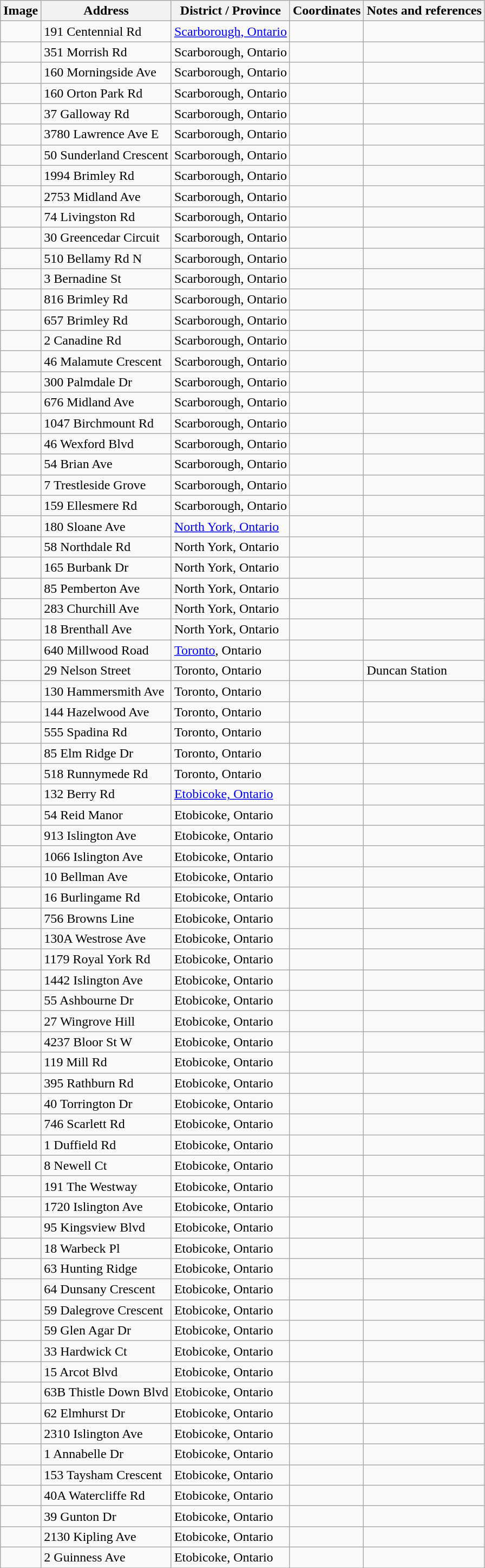<table class="wikitable sortable">
<tr>
<th>Image</th>
<th>Address</th>
<th>District / Province</th>
<th>Coordinates</th>
<th class="unsortable">Notes and references</th>
</tr>
<tr>
<td></td>
<td>191 Centennial Rd</td>
<td><a href='#'>Scarborough, Ontario</a></td>
<td></td>
<td></td>
</tr>
<tr>
<td></td>
<td>351 Morrish Rd</td>
<td>Scarborough, Ontario</td>
<td></td>
<td></td>
</tr>
<tr>
<td></td>
<td>160 Morningside Ave</td>
<td>Scarborough, Ontario</td>
<td></td>
<td></td>
</tr>
<tr>
<td></td>
<td>160 Orton Park Rd</td>
<td>Scarborough, Ontario</td>
<td></td>
<td></td>
</tr>
<tr>
<td></td>
<td>37 Galloway Rd</td>
<td>Scarborough, Ontario</td>
<td></td>
<td></td>
</tr>
<tr>
<td></td>
<td>3780 Lawrence Ave E</td>
<td>Scarborough, Ontario</td>
<td></td>
<td></td>
</tr>
<tr>
<td></td>
<td>50 Sunderland Crescent</td>
<td>Scarborough, Ontario</td>
<td></td>
<td></td>
</tr>
<tr>
<td></td>
<td>1994 Brimley Rd</td>
<td>Scarborough, Ontario</td>
<td></td>
<td></td>
</tr>
<tr>
<td></td>
<td>2753 Midland Ave</td>
<td>Scarborough, Ontario</td>
<td></td>
<td></td>
</tr>
<tr>
<td></td>
<td>74 Livingston Rd</td>
<td>Scarborough, Ontario</td>
<td></td>
<td></td>
</tr>
<tr>
<td></td>
<td>30 Greencedar Circuit</td>
<td>Scarborough, Ontario</td>
<td></td>
<td></td>
</tr>
<tr>
<td></td>
<td>510 Bellamy Rd N</td>
<td>Scarborough, Ontario</td>
<td></td>
<td></td>
</tr>
<tr>
<td></td>
<td>3 Bernadine St</td>
<td>Scarborough, Ontario</td>
<td></td>
<td></td>
</tr>
<tr>
<td></td>
<td>816 Brimley Rd</td>
<td>Scarborough, Ontario</td>
<td></td>
<td></td>
</tr>
<tr>
<td></td>
<td>657 Brimley Rd</td>
<td>Scarborough, Ontario</td>
<td></td>
<td></td>
</tr>
<tr>
<td></td>
<td>2 Canadine Rd</td>
<td>Scarborough, Ontario</td>
<td></td>
<td></td>
</tr>
<tr>
<td></td>
<td>46 Malamute Crescent</td>
<td>Scarborough, Ontario</td>
<td></td>
<td></td>
</tr>
<tr>
<td></td>
<td>300 Palmdale Dr</td>
<td>Scarborough, Ontario</td>
<td></td>
<td></td>
</tr>
<tr>
<td></td>
<td>676 Midland Ave</td>
<td>Scarborough, Ontario</td>
<td></td>
<td></td>
</tr>
<tr>
<td></td>
<td>1047 Birchmount Rd</td>
<td>Scarborough, Ontario</td>
<td></td>
<td></td>
</tr>
<tr>
<td></td>
<td>46 Wexford Blvd</td>
<td>Scarborough, Ontario</td>
<td></td>
<td></td>
</tr>
<tr>
<td></td>
<td>54 Brian Ave</td>
<td>Scarborough, Ontario</td>
<td></td>
<td></td>
</tr>
<tr>
<td></td>
<td>7 Trestleside Grove</td>
<td>Scarborough, Ontario</td>
<td></td>
<td></td>
</tr>
<tr>
<td></td>
<td>159 Ellesmere Rd</td>
<td>Scarborough, Ontario</td>
<td></td>
<td></td>
</tr>
<tr>
<td></td>
<td>180 Sloane Ave</td>
<td><a href='#'>North York, Ontario</a></td>
<td></td>
<td></td>
</tr>
<tr>
<td></td>
<td>58 Northdale Rd</td>
<td>North York, Ontario</td>
<td></td>
<td></td>
</tr>
<tr>
<td></td>
<td>165 Burbank Dr</td>
<td>North York, Ontario</td>
<td></td>
<td></td>
</tr>
<tr>
<td></td>
<td>85 Pemberton Ave</td>
<td>North York, Ontario</td>
<td></td>
<td></td>
</tr>
<tr>
<td></td>
<td>283 Churchill Ave</td>
<td>North York, Ontario</td>
<td></td>
<td></td>
</tr>
<tr>
<td></td>
<td>18 Brenthall Ave</td>
<td>North York, Ontario</td>
<td></td>
<td></td>
</tr>
<tr>
<td></td>
<td>640 Millwood Road</td>
<td><a href='#'>Toronto</a>, Ontario</td>
<td></td>
<td></td>
</tr>
<tr>
<td></td>
<td>29 Nelson Street</td>
<td>Toronto, Ontario</td>
<td></td>
<td>Duncan Station</td>
</tr>
<tr>
<td></td>
<td>130 Hammersmith Ave</td>
<td>Toronto, Ontario</td>
<td></td>
<td></td>
</tr>
<tr>
<td></td>
<td>144 Hazelwood Ave</td>
<td>Toronto, Ontario</td>
<td></td>
<td></td>
</tr>
<tr>
<td></td>
<td>555 Spadina Rd</td>
<td>Toronto, Ontario</td>
<td></td>
<td></td>
</tr>
<tr>
<td></td>
<td>85 Elm Ridge Dr</td>
<td>Toronto, Ontario</td>
<td></td>
<td></td>
</tr>
<tr>
<td></td>
<td>518 Runnymede Rd</td>
<td>Toronto, Ontario</td>
<td></td>
<td></td>
</tr>
<tr>
<td></td>
<td>132 Berry Rd</td>
<td><a href='#'>Etobicoke, Ontario</a></td>
<td></td>
<td></td>
</tr>
<tr>
<td></td>
<td>54 Reid Manor</td>
<td>Etobicoke, Ontario</td>
<td></td>
<td></td>
</tr>
<tr>
<td></td>
<td>913 Islington Ave</td>
<td>Etobicoke, Ontario</td>
<td></td>
<td></td>
</tr>
<tr>
<td></td>
<td>1066 Islington Ave</td>
<td>Etobicoke, Ontario</td>
<td></td>
<td></td>
</tr>
<tr>
<td></td>
<td>10 Bellman Ave</td>
<td>Etobicoke, Ontario</td>
<td></td>
<td></td>
</tr>
<tr>
<td></td>
<td>16 Burlingame Rd</td>
<td>Etobicoke, Ontario</td>
<td></td>
<td></td>
</tr>
<tr>
<td></td>
<td>756 Browns Line</td>
<td>Etobicoke, Ontario</td>
<td></td>
<td></td>
</tr>
<tr>
<td></td>
<td>130A Westrose Ave</td>
<td>Etobicoke, Ontario</td>
<td></td>
<td></td>
</tr>
<tr>
<td></td>
<td>1179 Royal York Rd</td>
<td>Etobicoke, Ontario</td>
<td></td>
<td></td>
</tr>
<tr>
<td></td>
<td>1442 Islington Ave</td>
<td>Etobicoke, Ontario</td>
<td></td>
<td></td>
</tr>
<tr>
<td></td>
<td>55 Ashbourne Dr</td>
<td>Etobicoke, Ontario</td>
<td></td>
<td></td>
</tr>
<tr>
<td></td>
<td>27 Wingrove Hill</td>
<td>Etobicoke, Ontario</td>
<td></td>
<td></td>
</tr>
<tr>
<td></td>
<td>4237 Bloor St W</td>
<td>Etobicoke, Ontario</td>
<td></td>
<td></td>
</tr>
<tr>
<td></td>
<td>119 Mill Rd</td>
<td>Etobicoke, Ontario</td>
<td></td>
<td></td>
</tr>
<tr>
<td></td>
<td>395 Rathburn Rd</td>
<td>Etobicoke, Ontario</td>
<td></td>
<td></td>
</tr>
<tr>
<td></td>
<td>40 Torrington Dr</td>
<td>Etobicoke, Ontario</td>
<td></td>
<td></td>
</tr>
<tr>
<td></td>
<td>746 Scarlett Rd</td>
<td>Etobicoke, Ontario</td>
<td></td>
<td></td>
</tr>
<tr>
<td></td>
<td>1 Duffield Rd</td>
<td>Etobicoke, Ontario</td>
<td></td>
<td></td>
</tr>
<tr>
<td></td>
<td>8 Newell Ct</td>
<td>Etobicoke, Ontario</td>
<td></td>
<td></td>
</tr>
<tr>
<td></td>
<td>191 The Westway</td>
<td>Etobicoke, Ontario</td>
<td></td>
<td></td>
</tr>
<tr>
<td></td>
<td>1720 Islington Ave</td>
<td>Etobicoke, Ontario</td>
<td></td>
<td></td>
</tr>
<tr>
<td></td>
<td>95 Kingsview Blvd</td>
<td>Etobicoke, Ontario</td>
<td></td>
<td></td>
</tr>
<tr>
<td></td>
<td>18 Warbeck Pl</td>
<td>Etobicoke, Ontario</td>
<td></td>
<td></td>
</tr>
<tr>
<td></td>
<td>63 Hunting Ridge</td>
<td>Etobicoke, Ontario</td>
<td></td>
<td></td>
</tr>
<tr>
<td></td>
<td>64 Dunsany Crescent</td>
<td>Etobicoke, Ontario</td>
<td></td>
<td></td>
</tr>
<tr>
<td></td>
<td>59 Dalegrove Crescent</td>
<td>Etobicoke, Ontario</td>
<td></td>
<td></td>
</tr>
<tr>
<td></td>
<td>59 Glen Agar Dr</td>
<td>Etobicoke, Ontario</td>
<td></td>
<td></td>
</tr>
<tr>
<td></td>
<td>33 Hardwick Ct</td>
<td>Etobicoke, Ontario</td>
<td></td>
<td></td>
</tr>
<tr>
<td></td>
<td>15 Arcot Blvd</td>
<td>Etobicoke, Ontario</td>
<td></td>
<td></td>
</tr>
<tr>
<td></td>
<td>63B Thistle Down Blvd</td>
<td>Etobicoke, Ontario</td>
<td></td>
<td></td>
</tr>
<tr>
<td></td>
<td>62 Elmhurst Dr</td>
<td>Etobicoke, Ontario</td>
<td></td>
<td></td>
</tr>
<tr>
<td></td>
<td>2310 Islington Ave</td>
<td>Etobicoke, Ontario</td>
<td></td>
<td></td>
</tr>
<tr>
<td></td>
<td>1 Annabelle Dr</td>
<td>Etobicoke, Ontario</td>
<td></td>
<td></td>
</tr>
<tr>
<td></td>
<td>153 Taysham Crescent</td>
<td>Etobicoke, Ontario</td>
<td></td>
<td></td>
</tr>
<tr>
<td></td>
<td>40A Watercliffe Rd</td>
<td>Etobicoke, Ontario</td>
<td></td>
<td></td>
</tr>
<tr>
<td></td>
<td>39 Gunton Dr</td>
<td>Etobicoke, Ontario</td>
<td></td>
<td></td>
</tr>
<tr>
<td></td>
<td>2130 Kipling Ave</td>
<td>Etobicoke, Ontario</td>
<td></td>
<td></td>
</tr>
<tr>
<td></td>
<td>2 Guinness Ave</td>
<td>Etobicoke, Ontario</td>
<td></td>
<td></td>
</tr>
<tr>
</tr>
</table>
